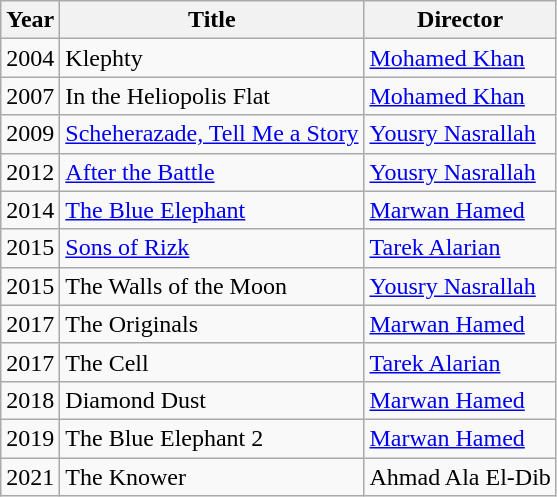<table class="wikitable sortable">
<tr>
<th>Year</th>
<th>Title</th>
<th>Director</th>
</tr>
<tr>
<td>2004</td>
<td>Klephty</td>
<td><a href='#'>Mohamed Khan</a></td>
</tr>
<tr>
<td>2007</td>
<td>In the Heliopolis Flat</td>
<td><a href='#'>Mohamed Khan</a></td>
</tr>
<tr>
<td>2009</td>
<td><a href='#'>Scheherazade, Tell Me a Story</a></td>
<td><a href='#'>Yousry Nasrallah</a></td>
</tr>
<tr>
<td>2012</td>
<td><a href='#'>After the Battle</a></td>
<td><a href='#'>Yousry Nasrallah</a></td>
</tr>
<tr>
<td>2014</td>
<td><a href='#'>The Blue Elephant</a></td>
<td><a href='#'>Marwan Hamed</a></td>
</tr>
<tr>
<td>2015</td>
<td><a href='#'>Sons of Rizk</a></td>
<td><a href='#'>Tarek Alarian</a></td>
</tr>
<tr>
<td>2015</td>
<td>The Walls of the Moon</td>
<td><a href='#'>Yousry Nasrallah</a></td>
</tr>
<tr>
<td>2017</td>
<td>The Originals</td>
<td><a href='#'>Marwan Hamed</a></td>
</tr>
<tr>
<td>2017</td>
<td>The Cell</td>
<td><a href='#'>Tarek Alarian</a></td>
</tr>
<tr>
<td>2018</td>
<td>Diamond Dust</td>
<td><a href='#'>Marwan Hamed</a></td>
</tr>
<tr>
<td>2019</td>
<td>The Blue Elephant 2</td>
<td><a href='#'>Marwan Hamed</a></td>
</tr>
<tr>
<td>2021</td>
<td>The Knower</td>
<td>Ahmad Ala El-Dib</td>
</tr>
</table>
